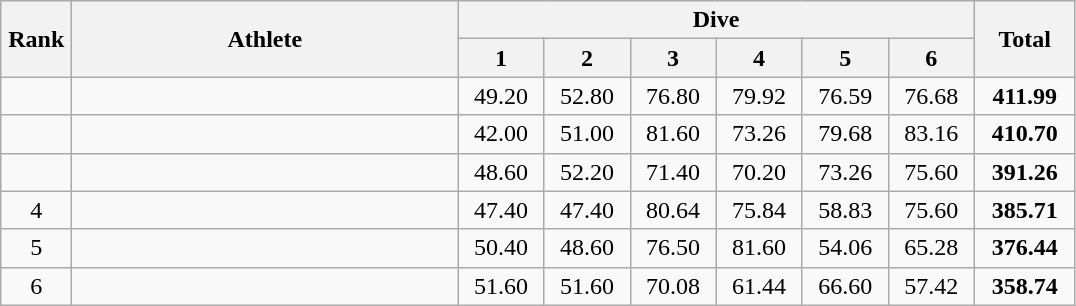<table class="wikitable" style="text-align:center">
<tr>
<th rowspan="2" width="40">Rank</th>
<th rowspan="2" width="250">Athlete</th>
<th colspan="6">Dive</th>
<th rowspan="2" width="60">Total</th>
</tr>
<tr>
<th width="50">1</th>
<th width="50">2</th>
<th width="50">3</th>
<th width="50">4</th>
<th width="50">5</th>
<th width="50">6</th>
</tr>
<tr>
<td></td>
<td align="left"><br></td>
<td>49.20</td>
<td>52.80</td>
<td>76.80</td>
<td>79.92</td>
<td>76.59</td>
<td>76.68</td>
<td><strong>411.99</strong></td>
</tr>
<tr>
<td></td>
<td align="left"><br></td>
<td>42.00</td>
<td>51.00</td>
<td>81.60</td>
<td>73.26</td>
<td>79.68</td>
<td>83.16</td>
<td><strong>410.70</strong></td>
</tr>
<tr>
<td></td>
<td align="left"><br></td>
<td>48.60</td>
<td>52.20</td>
<td>71.40</td>
<td>70.20</td>
<td>73.26</td>
<td>75.60</td>
<td><strong>391.26</strong></td>
</tr>
<tr>
<td>4</td>
<td align="left"><br></td>
<td>47.40</td>
<td>47.40</td>
<td>80.64</td>
<td>75.84</td>
<td>58.83</td>
<td>75.60</td>
<td><strong>385.71</strong></td>
</tr>
<tr>
<td>5</td>
<td align="left"><br></td>
<td>50.40</td>
<td>48.60</td>
<td>76.50</td>
<td>81.60</td>
<td>54.06</td>
<td>65.28</td>
<td><strong>376.44</strong></td>
</tr>
<tr>
<td>6</td>
<td align="left"><br></td>
<td>51.60</td>
<td>51.60</td>
<td>70.08</td>
<td>61.44</td>
<td>66.60</td>
<td>57.42</td>
<td><strong>358.74</strong></td>
</tr>
</table>
